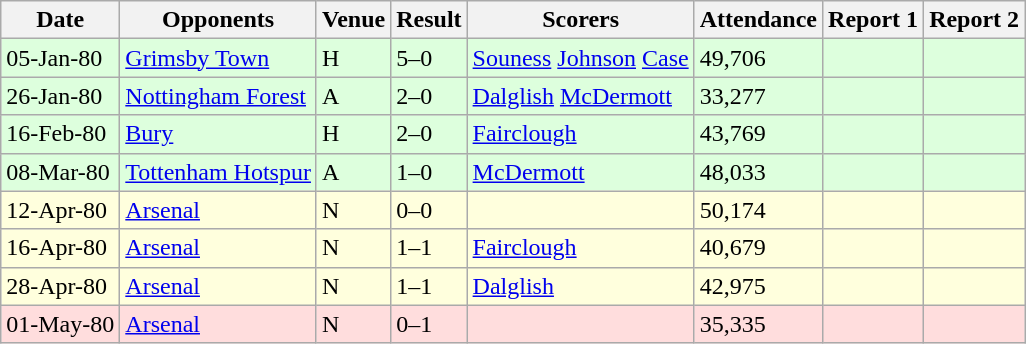<table class=wikitable>
<tr>
<th>Date</th>
<th>Opponents</th>
<th>Venue</th>
<th>Result</th>
<th>Scorers</th>
<th>Attendance</th>
<th>Report 1</th>
<th>Report 2</th>
</tr>
<tr bgcolor="#ddffdd">
<td>05-Jan-80</td>
<td><a href='#'>Grimsby Town</a></td>
<td>H</td>
<td>5–0</td>
<td><a href='#'>Souness</a>  <a href='#'>Johnson</a>  <a href='#'>Case</a> </td>
<td>49,706</td>
<td></td>
<td></td>
</tr>
<tr bgcolor="#ddffdd">
<td>26-Jan-80</td>
<td><a href='#'>Nottingham Forest</a></td>
<td>A</td>
<td>2–0</td>
<td><a href='#'>Dalglish</a>  <a href='#'>McDermott</a> </td>
<td>33,277</td>
<td></td>
<td></td>
</tr>
<tr bgcolor="#ddffdd">
<td>16-Feb-80</td>
<td><a href='#'>Bury</a></td>
<td>H</td>
<td>2–0</td>
<td><a href='#'>Fairclough</a> </td>
<td>43,769</td>
<td></td>
<td></td>
</tr>
<tr bgcolor="#ddffdd">
<td>08-Mar-80</td>
<td><a href='#'>Tottenham Hotspur</a></td>
<td>A</td>
<td>1–0</td>
<td><a href='#'>McDermott</a> </td>
<td>48,033</td>
<td></td>
<td></td>
</tr>
<tr bgcolor="#ffffdd">
<td>12-Apr-80</td>
<td><a href='#'>Arsenal</a></td>
<td>N</td>
<td>0–0</td>
<td></td>
<td>50,174</td>
<td></td>
<td></td>
</tr>
<tr bgcolor="#ffffdd">
<td>16-Apr-80</td>
<td><a href='#'>Arsenal</a></td>
<td>N</td>
<td>1–1</td>
<td><a href='#'>Fairclough</a> </td>
<td>40,679</td>
<td></td>
<td></td>
</tr>
<tr bgcolor="#ffffdd">
<td>28-Apr-80</td>
<td><a href='#'>Arsenal</a></td>
<td>N</td>
<td>1–1</td>
<td><a href='#'>Dalglish</a> </td>
<td>42,975</td>
<td></td>
<td></td>
</tr>
<tr bgcolor="#ffdddd">
<td>01-May-80</td>
<td><a href='#'>Arsenal</a></td>
<td>N</td>
<td>0–1</td>
<td></td>
<td>35,335</td>
<td></td>
<td></td>
</tr>
</table>
